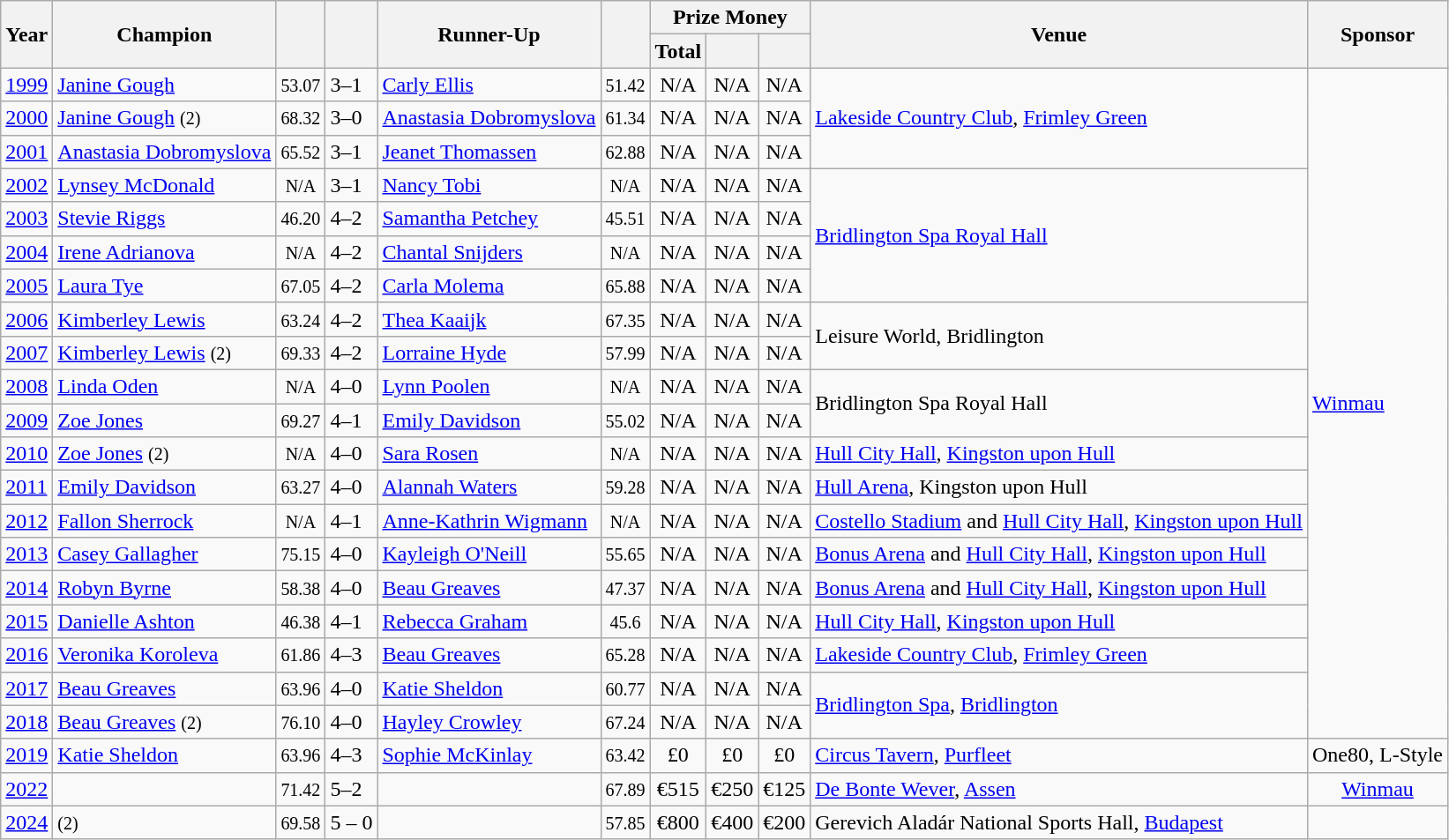<table class="wikitable sortable">
<tr>
<th rowspan=2>Year</th>
<th rowspan=2>Champion</th>
<th rowspan=2></th>
<th rowspan=2></th>
<th rowspan=2>Runner-Up</th>
<th rowspan=2></th>
<th colspan=3>Prize Money</th>
<th rowspan=2>Venue</th>
<th rowspan=2>Sponsor</th>
</tr>
<tr>
<th>Total</th>
<th></th>
<th></th>
</tr>
<tr>
<td><a href='#'>1999</a></td>
<td> <a href='#'>Janine Gough</a></td>
<td align="center"><small><span>53.07</span></small></td>
<td>3–1</td>
<td> <a href='#'>Carly Ellis</a></td>
<td align="center"><small><span>51.42</span></small></td>
<td align=center>N/A</td>
<td align=center>N/A</td>
<td align=center>N/A</td>
<td rowspan=3><a href='#'>Lakeside Country Club</a>, <a href='#'>Frimley Green</a></td>
<td rowspan=20><a href='#'>Winmau</a></td>
</tr>
<tr>
<td><a href='#'>2000</a></td>
<td> <a href='#'>Janine Gough</a> <small>(2)</small></td>
<td align="center"><small><span>68.32</span></small></td>
<td>3–0</td>
<td> <a href='#'>Anastasia Dobromyslova</a></td>
<td align="center"><small><span>61.34</span></small></td>
<td align=center>N/A</td>
<td align=center>N/A</td>
<td align=center>N/A</td>
</tr>
<tr>
<td><a href='#'>2001</a></td>
<td> <a href='#'>Anastasia Dobromyslova</a></td>
<td align="center"><small><span>65.52</span></small></td>
<td>3–1</td>
<td> <a href='#'>Jeanet Thomassen</a></td>
<td align="center"><small><span>62.88</span></small></td>
<td align=center>N/A</td>
<td align=center>N/A</td>
<td align=center>N/A</td>
</tr>
<tr>
<td><a href='#'>2002</a></td>
<td> <a href='#'>Lynsey McDonald</a></td>
<td align="center"><small><span>N/A</span></small></td>
<td>3–1</td>
<td> <a href='#'>Nancy Tobi</a></td>
<td align="center"><small><span>N/A</span></small></td>
<td align=center>N/A</td>
<td align=center>N/A</td>
<td align=center>N/A</td>
<td rowspan=4><a href='#'>Bridlington Spa Royal Hall</a></td>
</tr>
<tr>
<td><a href='#'>2003</a></td>
<td> <a href='#'>Stevie Riggs</a></td>
<td align="center"><small><span>46.20</span></small></td>
<td>4–2</td>
<td> <a href='#'>Samantha Petchey</a></td>
<td align="center"><small><span>45.51</span></small></td>
<td align=center>N/A</td>
<td align=center>N/A</td>
<td align=center>N/A</td>
</tr>
<tr>
<td><a href='#'>2004</a></td>
<td> <a href='#'>Irene Adrianova</a></td>
<td align="center"><small><span>N/A</span></small></td>
<td>4–2</td>
<td> <a href='#'>Chantal Snijders</a></td>
<td align="center"><small><span>N/A</span></small></td>
<td align=center>N/A</td>
<td align=center>N/A</td>
<td align=center>N/A</td>
</tr>
<tr>
<td><a href='#'>2005</a></td>
<td> <a href='#'>Laura Tye</a></td>
<td align="center"><small><span>67.05</span></small></td>
<td>4–2</td>
<td> <a href='#'>Carla Molema</a></td>
<td align="center"><small><span>65.88</span></small></td>
<td align=center>N/A</td>
<td align=center>N/A</td>
<td align=center>N/A</td>
</tr>
<tr>
<td><a href='#'>2006</a></td>
<td> <a href='#'>Kimberley Lewis</a></td>
<td align="center"><small><span>63.24</span></small></td>
<td>4–2</td>
<td> <a href='#'>Thea Kaaijk</a></td>
<td align="center"><small><span>67.35</span></small></td>
<td align=center>N/A</td>
<td align=center>N/A</td>
<td align=center>N/A</td>
<td rowspan=2>Leisure World, Bridlington</td>
</tr>
<tr>
<td><a href='#'>2007</a></td>
<td> <a href='#'>Kimberley Lewis</a> <small>(2)</small></td>
<td align="center"><small><span>69.33</span></small></td>
<td>4–2</td>
<td> <a href='#'>Lorraine Hyde</a></td>
<td align="center"><small><span>57.99</span></small></td>
<td align=center>N/A</td>
<td align=center>N/A</td>
<td align=center>N/A</td>
</tr>
<tr>
<td><a href='#'>2008</a></td>
<td> <a href='#'>Linda Oden</a></td>
<td align="center"><small><span>N/A</span></small></td>
<td>4–0</td>
<td> <a href='#'>Lynn Poolen</a></td>
<td align="center"><small><span>N/A</span></small></td>
<td align=center>N/A</td>
<td align=center>N/A</td>
<td align=center>N/A</td>
<td rowspan=2>Bridlington Spa Royal Hall</td>
</tr>
<tr>
<td><a href='#'>2009</a></td>
<td> <a href='#'>Zoe Jones</a></td>
<td align="center"><small><span>69.27</span></small></td>
<td>4–1</td>
<td> <a href='#'>Emily Davidson</a></td>
<td align="center"><small><span>55.02</span></small></td>
<td align=center>N/A</td>
<td align=center>N/A</td>
<td align=center>N/A</td>
</tr>
<tr>
<td><a href='#'>2010</a></td>
<td> <a href='#'>Zoe Jones</a> <small>(2)</small></td>
<td align="center"><small><span>N/A</span></small></td>
<td>4–0</td>
<td> <a href='#'>Sara Rosen</a></td>
<td align="center"><small><span>N/A</span></small></td>
<td align=center>N/A</td>
<td align=center>N/A</td>
<td align=center>N/A</td>
<td><a href='#'>Hull City Hall</a>, <a href='#'>Kingston upon Hull</a></td>
</tr>
<tr>
<td><a href='#'>2011</a></td>
<td> <a href='#'>Emily Davidson</a></td>
<td align="center"><small><span>63.27</span></small></td>
<td>4–0</td>
<td> <a href='#'>Alannah Waters</a></td>
<td align="center"><small><span>59.28</span></small></td>
<td align=center>N/A</td>
<td align=center>N/A</td>
<td align=center>N/A</td>
<td><a href='#'>Hull Arena</a>, Kingston upon Hull</td>
</tr>
<tr>
<td><a href='#'>2012</a></td>
<td> <a href='#'>Fallon Sherrock</a></td>
<td align="center"><small><span>N/A</span></small></td>
<td>4–1</td>
<td> <a href='#'>Anne-Kathrin Wigmann</a></td>
<td align="center"><small><span>N/A</span></small></td>
<td align=center>N/A</td>
<td align=center>N/A</td>
<td align=center>N/A</td>
<td><a href='#'>Costello Stadium</a> and <a href='#'>Hull City Hall</a>, <a href='#'>Kingston upon Hull</a></td>
</tr>
<tr>
<td><a href='#'>2013</a></td>
<td> <a href='#'>Casey Gallagher</a></td>
<td align="center"><small><span>75.15</span></small></td>
<td>4–0</td>
<td> <a href='#'>Kayleigh O'Neill</a></td>
<td align="center"><small><span>55.65</span></small></td>
<td align=center>N/A</td>
<td align=center>N/A</td>
<td align=center>N/A</td>
<td><a href='#'>Bonus Arena</a> and <a href='#'>Hull City Hall</a>, <a href='#'>Kingston upon Hull</a></td>
</tr>
<tr>
<td><a href='#'>2014</a></td>
<td> <a href='#'>Robyn Byrne</a></td>
<td align="center"><small><span>58.38</span></small></td>
<td>4–0</td>
<td> <a href='#'>Beau Greaves</a></td>
<td align="center"><small><span>47.37</span></small></td>
<td align=center>N/A</td>
<td align=center>N/A</td>
<td align=center>N/A</td>
<td><a href='#'>Bonus Arena</a> and <a href='#'>Hull City Hall</a>, <a href='#'>Kingston upon Hull</a></td>
</tr>
<tr>
<td><a href='#'>2015</a></td>
<td> <a href='#'>Danielle Ashton</a></td>
<td align="center"><small><span>46.38</span></small></td>
<td>4–1</td>
<td> <a href='#'>Rebecca Graham</a></td>
<td align="center"><small><span>45.6</span></small></td>
<td align=center>N/A</td>
<td align=center>N/A</td>
<td align=center>N/A</td>
<td><a href='#'>Hull City Hall</a>, <a href='#'>Kingston upon Hull</a></td>
</tr>
<tr>
<td><a href='#'>2016</a></td>
<td> <a href='#'>Veronika Koroleva</a></td>
<td align="center"><small><span>61.86</span></small></td>
<td>4–3</td>
<td> <a href='#'>Beau Greaves</a></td>
<td align="center"><small><span>65.28</span></small></td>
<td align=center>N/A</td>
<td align=center>N/A</td>
<td align=center>N/A</td>
<td><a href='#'>Lakeside Country Club</a>, <a href='#'>Frimley Green</a></td>
</tr>
<tr>
<td><a href='#'>2017</a></td>
<td> <a href='#'>Beau Greaves</a></td>
<td align="center"><small><span>63.96</span></small></td>
<td>4–0</td>
<td> <a href='#'>Katie Sheldon</a></td>
<td align="center"><small><span>60.77</span></small></td>
<td align=center>N/A</td>
<td align=center>N/A</td>
<td align=center>N/A</td>
<td rowspan=2><a href='#'>Bridlington Spa</a>, <a href='#'>Bridlington</a></td>
</tr>
<tr>
<td><a href='#'>2018</a></td>
<td> <a href='#'>Beau Greaves</a> <small>(2)</small></td>
<td align="center"><small><span>76.10</span></small></td>
<td>4–0</td>
<td> <a href='#'>Hayley Crowley</a></td>
<td align="center"><small><span>67.24</span></small></td>
<td align=center>N/A</td>
<td align=center>N/A</td>
<td align=center>N/A</td>
</tr>
<tr>
<td><a href='#'>2019</a></td>
<td> <a href='#'>Katie Sheldon</a></td>
<td align="center"><small><span>63.96</span></small></td>
<td>4–3</td>
<td> <a href='#'>Sophie McKinlay</a></td>
<td align="center"><small><span>63.42</span></small></td>
<td align=center>£0</td>
<td align=center>£0</td>
<td align=center>£0</td>
<td><a href='#'>Circus Tavern</a>, <a href='#'>Purfleet</a></td>
<td align=center>One80, L-Style</td>
</tr>
<tr>
<td><a href='#'>2022</a></td>
<td></td>
<td align="center"><small><span>71.42</span></small></td>
<td>5–2</td>
<td></td>
<td align="center"><small><span>67.89</span></small></td>
<td align=center>€515</td>
<td align=center>€250</td>
<td align=center>€125</td>
<td> <a href='#'>De Bonte Wever</a>, <a href='#'>Assen</a></td>
<td align=center><a href='#'>Winmau</a></td>
</tr>
<tr>
<td><a href='#'>2024</a></td>
<td> <small>(2)</small></td>
<td align="center"><small><span>69.58</span></small></td>
<td align=center>5 – 0</td>
<td></td>
<td align="center"><small><span>57.85</span></small></td>
<td align=center>€800</td>
<td align=center>€400</td>
<td align=center>€200</td>
<td> Gerevich Aladár National Sports Hall, <a href='#'>Budapest</a></td>
<td align=center></td>
</tr>
</table>
